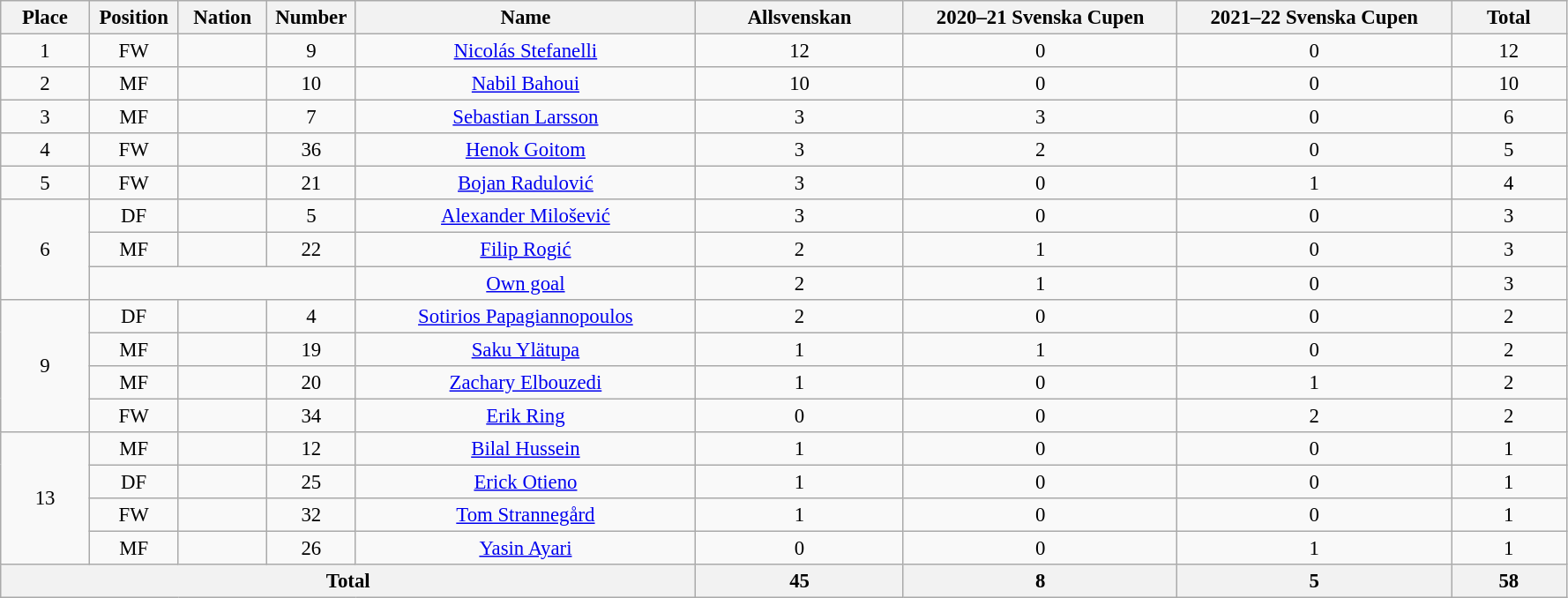<table class="wikitable" style="font-size: 95%; text-align: center;">
<tr>
<th width=60>Place</th>
<th width=60>Position</th>
<th width=60>Nation</th>
<th width=60>Number</th>
<th width=250>Name</th>
<th width=150>Allsvenskan</th>
<th width=200>2020–21 Svenska Cupen</th>
<th width=200>2021–22 Svenska Cupen</th>
<th width=80>Total</th>
</tr>
<tr>
<td>1</td>
<td>FW</td>
<td></td>
<td>9</td>
<td><a href='#'>Nicolás Stefanelli</a></td>
<td>12</td>
<td>0</td>
<td>0</td>
<td>12</td>
</tr>
<tr>
<td>2</td>
<td>MF</td>
<td></td>
<td>10</td>
<td><a href='#'>Nabil Bahoui</a></td>
<td>10</td>
<td>0</td>
<td>0</td>
<td>10</td>
</tr>
<tr>
<td>3</td>
<td>MF</td>
<td></td>
<td>7</td>
<td><a href='#'>Sebastian Larsson</a></td>
<td>3</td>
<td>3</td>
<td>0</td>
<td>6</td>
</tr>
<tr>
<td>4</td>
<td>FW</td>
<td></td>
<td>36</td>
<td><a href='#'>Henok Goitom</a></td>
<td>3</td>
<td>2</td>
<td>0</td>
<td>5</td>
</tr>
<tr>
<td>5</td>
<td>FW</td>
<td></td>
<td>21</td>
<td><a href='#'>Bojan Radulović</a></td>
<td>3</td>
<td>0</td>
<td>1</td>
<td>4</td>
</tr>
<tr>
<td rowspan="3">6</td>
<td>DF</td>
<td></td>
<td>5</td>
<td><a href='#'>Alexander Milošević</a></td>
<td>3</td>
<td>0</td>
<td>0</td>
<td>3</td>
</tr>
<tr>
<td>MF</td>
<td></td>
<td>22</td>
<td><a href='#'>Filip Rogić</a></td>
<td>2</td>
<td>1</td>
<td>0</td>
<td>3</td>
</tr>
<tr>
<td colspan="3"></td>
<td><a href='#'>Own goal</a></td>
<td>2</td>
<td>1</td>
<td>0</td>
<td>3</td>
</tr>
<tr>
<td rowspan="4">9</td>
<td>DF</td>
<td></td>
<td>4</td>
<td><a href='#'>Sotirios Papagiannopoulos</a></td>
<td>2</td>
<td>0</td>
<td>0</td>
<td>2</td>
</tr>
<tr>
<td>MF</td>
<td></td>
<td>19</td>
<td><a href='#'>Saku Ylätupa</a></td>
<td>1</td>
<td>1</td>
<td>0</td>
<td>2</td>
</tr>
<tr>
<td>MF</td>
<td></td>
<td>20</td>
<td><a href='#'>Zachary Elbouzedi</a></td>
<td>1</td>
<td>0</td>
<td>1</td>
<td>2</td>
</tr>
<tr>
<td>FW</td>
<td></td>
<td>34</td>
<td><a href='#'>Erik Ring</a></td>
<td>0</td>
<td>0</td>
<td>2</td>
<td>2</td>
</tr>
<tr>
<td rowspan="4">13</td>
<td>MF</td>
<td></td>
<td>12</td>
<td><a href='#'>Bilal Hussein</a></td>
<td>1</td>
<td>0</td>
<td>0</td>
<td>1</td>
</tr>
<tr>
<td>DF</td>
<td></td>
<td>25</td>
<td><a href='#'>Erick Otieno</a></td>
<td>1</td>
<td>0</td>
<td>0</td>
<td>1</td>
</tr>
<tr>
<td>FW</td>
<td></td>
<td>32</td>
<td><a href='#'>Tom Strannegård</a></td>
<td>1</td>
<td>0</td>
<td>0</td>
<td>1</td>
</tr>
<tr>
<td>MF</td>
<td></td>
<td>26</td>
<td><a href='#'>Yasin Ayari</a></td>
<td>0</td>
<td>0</td>
<td>1</td>
<td>1</td>
</tr>
<tr>
<th colspan=5>Total</th>
<th>45</th>
<th>8</th>
<th>5</th>
<th>58</th>
</tr>
</table>
